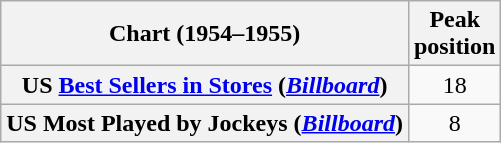<table class="wikitable sortable plainrowheaders" style="text-align:center">
<tr>
<th scope="col">Chart (1954–1955)</th>
<th scope="col">Peak<br>position</th>
</tr>
<tr>
<th scope="row">US <a href='#'>Best Sellers in Stores</a> (<em><a href='#'>Billboard</a></em>)</th>
<td>18</td>
</tr>
<tr>
<th scope="row">US Most Played by Jockeys (<em><a href='#'>Billboard</a></em>)</th>
<td>8</td>
</tr>
</table>
